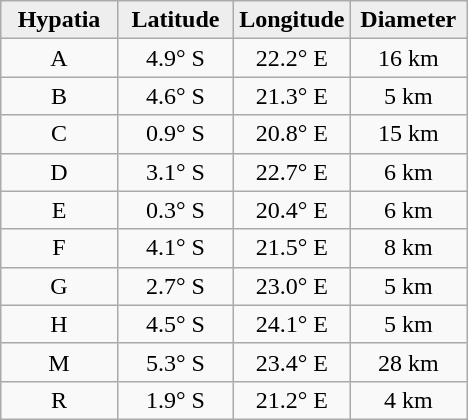<table class="wikitable">
<tr>
<th width="25%" style="background:#eeeeee;">Hypatia</th>
<th width="25%" style="background:#eeeeee;">Latitude</th>
<th width="25%" style="background:#eeeeee;">Longitude</th>
<th width="25%" style="background:#eeeeee;">Diameter</th>
</tr>
<tr>
<td align="center">A</td>
<td align="center">4.9° S</td>
<td align="center">22.2° E</td>
<td align="center">16 km</td>
</tr>
<tr>
<td align="center">B</td>
<td align="center">4.6° S</td>
<td align="center">21.3° E</td>
<td align="center">5 km</td>
</tr>
<tr>
<td align="center">C</td>
<td align="center">0.9° S</td>
<td align="center">20.8° E</td>
<td align="center">15 km</td>
</tr>
<tr>
<td align="center">D</td>
<td align="center">3.1° S</td>
<td align="center">22.7° E</td>
<td align="center">6 km</td>
</tr>
<tr>
<td align="center">E</td>
<td align="center">0.3° S</td>
<td align="center">20.4° E</td>
<td align="center">6 km</td>
</tr>
<tr>
<td align="center">F</td>
<td align="center">4.1° S</td>
<td align="center">21.5° E</td>
<td align="center">8 km</td>
</tr>
<tr>
<td align="center">G</td>
<td align="center">2.7° S</td>
<td align="center">23.0° E</td>
<td align="center">5 km</td>
</tr>
<tr>
<td align="center">H</td>
<td align="center">4.5° S</td>
<td align="center">24.1° E</td>
<td align="center">5 km</td>
</tr>
<tr>
<td align="center">M</td>
<td align="center">5.3° S</td>
<td align="center">23.4° E</td>
<td align="center">28 km</td>
</tr>
<tr>
<td align="center">R</td>
<td align="center">1.9° S</td>
<td align="center">21.2° E</td>
<td align="center">4 km</td>
</tr>
</table>
